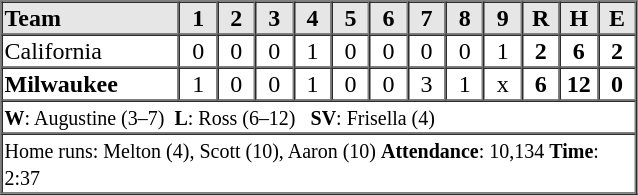<table border=1 cellspacing=0 width=425 style="margin-left:3em;">
<tr style="text-align:center; background-color:#e6e6e6;">
<th align=left width=28%>Team</th>
<th width=6%>1</th>
<th width=6%>2</th>
<th width=6%>3</th>
<th width=6%>4</th>
<th width=6%>5</th>
<th width=6%>6</th>
<th width=6%>7</th>
<th width=6%>8</th>
<th width=6%>9</th>
<th width=6%>R</th>
<th width=6%>H</th>
<th width=6%>E</th>
</tr>
<tr style="text-align:center;">
<td align=left>California</td>
<td>0</td>
<td>0</td>
<td>0</td>
<td>1</td>
<td>0</td>
<td>0</td>
<td>0</td>
<td>0</td>
<td>1</td>
<td><strong>2</strong></td>
<td><strong>6</strong></td>
<td><strong>2</strong></td>
</tr>
<tr style="text-align:center;">
<td align=left><strong>Milwaukee</strong></td>
<td>1</td>
<td>0</td>
<td>0</td>
<td>1</td>
<td>0</td>
<td>0</td>
<td>3</td>
<td>1</td>
<td>x</td>
<td><strong>6</strong></td>
<td><strong>12</strong></td>
<td><strong>0</strong></td>
</tr>
<tr style="text-align:left;">
<td colspan=13><small><strong>W</strong>: Augustine (3–7)  <strong>L</strong>: Ross (6–12)   <strong>SV</strong>: Frisella (4)  </small></td>
</tr>
<tr style="text-align:left;">
<td colspan=13><small>Home runs: Melton (4), Scott (10), Aaron (10) <strong>Attendance</strong>: 10,134 <strong>Time</strong>: 2:37 </small></td>
</tr>
</table>
